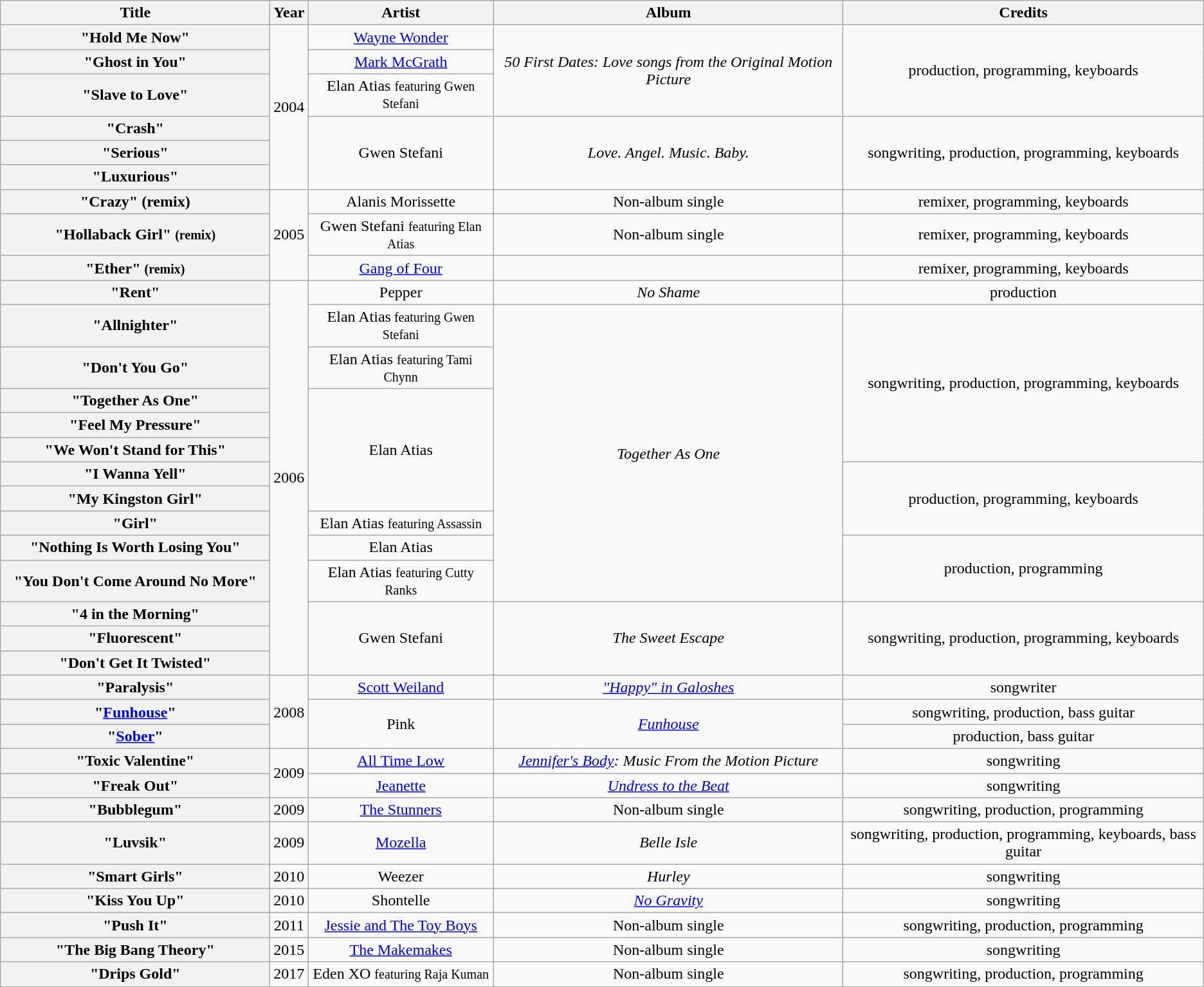<table class="wikitable plainrowheaders" style="text-align:center;">
<tr>
<th scope="col" style="width:17em;">Title</th>
<th scope="col">Year</th>
<th scope="col">Artist</th>
<th scope="col">Album</th>
<th scope="col">Credits</th>
</tr>
<tr>
<th scope="row">"Hold Me Now"</th>
<td rowspan="6">2004</td>
<td><a href='#'>Wayne Wonder</a></td>
<td rowspan="3"><em>50 First Dates: Love songs from the Original Motion Picture</em></td>
<td rowspan="3">production, programming, keyboards</td>
</tr>
<tr>
<th scope="row">"Ghost in You"</th>
<td><a href='#'>Mark McGrath</a></td>
</tr>
<tr>
<th scope="row">"Slave to Love"</th>
<td>Elan Atias <small>featuring Gwen Stefani</small></td>
</tr>
<tr>
<th scope="row">"Crash"</th>
<td rowspan="3">Gwen Stefani</td>
<td rowspan="3"><em>Love. Angel. Music. Baby.</em></td>
<td rowspan="3">songwriting, production, programming, keyboards</td>
</tr>
<tr>
<th scope="row">"Serious"</th>
</tr>
<tr>
<th scope="row">"Luxurious"</th>
</tr>
<tr>
<th scope="row">"Crazy" (remix)</th>
<td rowspan="3">2005</td>
<td>Alanis Morissette</td>
<td>Non-album single</td>
<td>remixer, programming, keyboards</td>
</tr>
<tr>
<th scope="row">"Hollaback Girl" <small>(remix)</small></th>
<td>Gwen Stefani <small>featuring Elan Atias</small></td>
<td>Non-album single</td>
<td>remixer, programming, keyboards</td>
</tr>
<tr>
<th scope="row">"Ether" <small>(remix)</small></th>
<td><a href='#'>Gang of Four</a></td>
<td></td>
<td>remixer, programming, keyboards</td>
</tr>
<tr>
<th scope="row">"Rent"</th>
<td rowspan="14">2006</td>
<td>Pepper</td>
<td><em>No Shame</em></td>
<td>production</td>
</tr>
<tr>
<th scope="row">"Allnighter"</th>
<td>Elan Atias<small> featuring Gwen Stefani </small></td>
<td rowspan="10"><em>Together As One</em></td>
<td rowspan="5">songwriting, production, programming, keyboards</td>
</tr>
<tr>
<th scope="row">"Don't You Go"</th>
<td>Elan Atias <small>featuring Tami Chynn</small></td>
</tr>
<tr>
<th scope="row">"Together As One"</th>
<td rowspan="5">Elan Atias</td>
</tr>
<tr>
<th scope="row">"Feel My Pressure"</th>
</tr>
<tr>
<th scope="row">"We Won't Stand for This"</th>
</tr>
<tr>
<th scope="row">"I Wanna Yell"</th>
<td rowspan="3">production, programming, keyboards</td>
</tr>
<tr>
<th scope="row">"My Kingston Girl"</th>
</tr>
<tr>
<th scope="row">"Girl"</th>
<td>Elan Atias <small>featuring Assassin</small></td>
</tr>
<tr>
<th scope="row">"Nothing Is Worth Losing You"</th>
<td>Elan Atias</td>
<td rowspan="2">production, programming</td>
</tr>
<tr>
<th scope="row">"You Don't Come Around No More"</th>
<td>Elan Atias <small>featuring Cutty Ranks</small></td>
</tr>
<tr>
<th scope="row">"4 in the Morning"</th>
<td rowspan="3">Gwen Stefani</td>
<td rowspan="3"><em>The Sweet Escape</em></td>
<td rowspan="3">songwriting, production, programming, keyboards</td>
</tr>
<tr>
<th scope="row">"Fluorescent"</th>
</tr>
<tr>
<th scope="row">"Don't Get It Twisted"</th>
</tr>
<tr>
<th scope="row">"Paralysis"</th>
<td rowspan="3">2008</td>
<td><a href='#'>Scott Weiland</a></td>
<td><em><a href='#'>"Happy" in Galoshes</a></em></td>
<td>songwriter</td>
</tr>
<tr>
<th scope="row">"<a href='#'>Funhouse</a>"</th>
<td rowspan="2">Pink</td>
<td rowspan="2"><em><a href='#'>Funhouse</a></em></td>
<td>songwriting, production, bass guitar</td>
</tr>
<tr>
<th scope="row">"<a href='#'>Sober</a>"</th>
<td>production, bass guitar</td>
</tr>
<tr>
<th scope="row">"Toxic Valentine"</th>
<td rowspan="2">2009</td>
<td><a href='#'>All Time Low</a></td>
<td><em><a href='#'>Jennifer's Body</a>: Music From the Motion Picture</em></td>
<td>songwriting</td>
</tr>
<tr>
<th scope="row">"Freak Out"</th>
<td><a href='#'>Jeanette</a></td>
<td><em><a href='#'>Undress to the Beat</a></em></td>
<td>songwriting</td>
</tr>
<tr>
<th scope="row">"Bubblegum"</th>
<td>2009</td>
<td><a href='#'>The Stunners</a></td>
<td>Non-album single</td>
<td>songwriting, production, programming</td>
</tr>
<tr>
<th scope="row">"Luvsik"</th>
<td>2009</td>
<td><a href='#'>Mozella</a></td>
<td><em>Belle Isle</em></td>
<td>songwriting, production, programming, keyboards, bass guitar</td>
</tr>
<tr>
<th scope="row">"Smart Girls"</th>
<td>2010</td>
<td>Weezer</td>
<td><em>Hurley</em></td>
<td>songwriting</td>
</tr>
<tr>
<th scope="row">"Kiss You Up"</th>
<td>2010</td>
<td>Shontelle</td>
<td><em><a href='#'>No Gravity</a></em></td>
<td>songwriting</td>
</tr>
<tr>
<th scope="row">"Push It"</th>
<td>2011</td>
<td><a href='#'>Jessie and The Toy Boys</a></td>
<td>Non-album single</td>
<td>songwriting, production, programming</td>
</tr>
<tr>
<th scope="row">"The Big Bang Theory"</th>
<td>2015</td>
<td><a href='#'>The Makemakes</a></td>
<td>Non-album single</td>
<td>songwriting</td>
</tr>
<tr>
<th scope="row">"Drips Gold"</th>
<td>2017</td>
<td>Eden XO <small>featuring Raja Kuman</small></td>
<td>Non-album single</td>
<td>songwriting, production, programming</td>
</tr>
<tr>
</tr>
</table>
